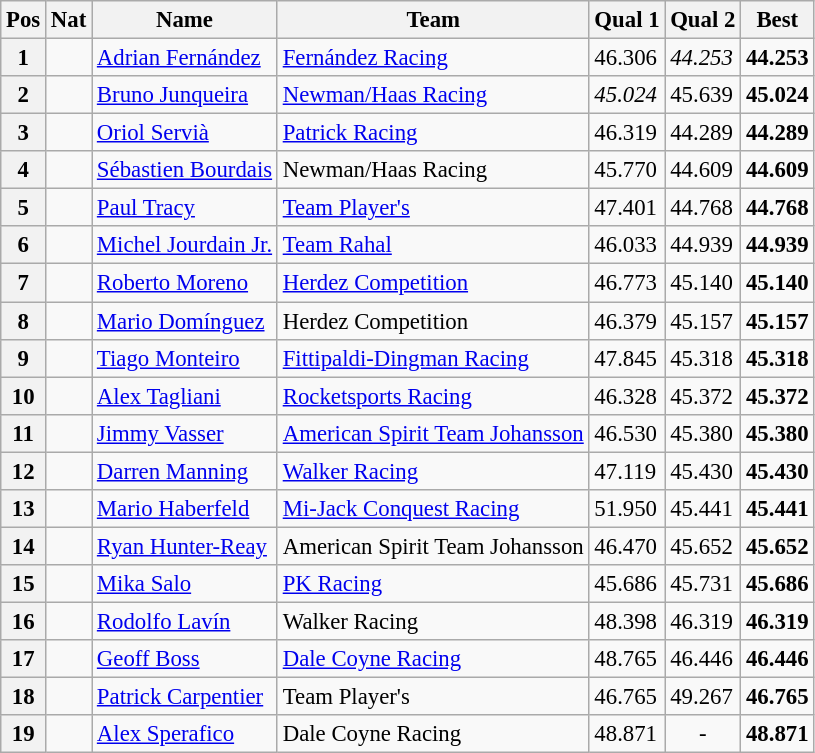<table class="wikitable" style="font-size: 95%;">
<tr>
<th>Pos</th>
<th>Nat</th>
<th>Name</th>
<th>Team</th>
<th>Qual 1</th>
<th>Qual 2</th>
<th>Best</th>
</tr>
<tr>
<th>1</th>
<td></td>
<td><a href='#'>Adrian Fernández</a></td>
<td><a href='#'>Fernández Racing</a></td>
<td>46.306</td>
<td><em>44.253</em></td>
<td><strong>44.253</strong></td>
</tr>
<tr>
<th>2</th>
<td></td>
<td><a href='#'>Bruno Junqueira</a></td>
<td><a href='#'>Newman/Haas Racing</a></td>
<td><em>45.024</em></td>
<td>45.639</td>
<td><strong>45.024</strong></td>
</tr>
<tr>
<th>3</th>
<td></td>
<td><a href='#'>Oriol Servià</a></td>
<td><a href='#'>Patrick Racing</a></td>
<td>46.319</td>
<td>44.289</td>
<td><strong>44.289</strong></td>
</tr>
<tr>
<th>4</th>
<td></td>
<td><a href='#'>Sébastien Bourdais</a></td>
<td>Newman/Haas Racing</td>
<td>45.770</td>
<td>44.609</td>
<td><strong>44.609</strong></td>
</tr>
<tr>
<th>5</th>
<td></td>
<td><a href='#'>Paul Tracy</a></td>
<td><a href='#'>Team Player's</a></td>
<td>47.401</td>
<td>44.768</td>
<td><strong>44.768</strong></td>
</tr>
<tr>
<th>6</th>
<td></td>
<td><a href='#'>Michel Jourdain Jr.</a></td>
<td><a href='#'>Team Rahal</a></td>
<td>46.033</td>
<td>44.939</td>
<td><strong>44.939</strong></td>
</tr>
<tr>
<th>7</th>
<td></td>
<td><a href='#'>Roberto Moreno</a></td>
<td><a href='#'>Herdez Competition</a></td>
<td>46.773</td>
<td>45.140</td>
<td><strong>45.140</strong></td>
</tr>
<tr>
<th>8</th>
<td></td>
<td><a href='#'>Mario Domínguez</a></td>
<td>Herdez Competition</td>
<td>46.379</td>
<td>45.157</td>
<td><strong>45.157</strong></td>
</tr>
<tr>
<th>9</th>
<td></td>
<td><a href='#'>Tiago Monteiro</a></td>
<td><a href='#'>Fittipaldi-Dingman Racing</a></td>
<td>47.845</td>
<td>45.318</td>
<td><strong>45.318</strong></td>
</tr>
<tr>
<th>10</th>
<td></td>
<td><a href='#'>Alex Tagliani</a></td>
<td><a href='#'>Rocketsports Racing</a></td>
<td>46.328</td>
<td>45.372</td>
<td><strong>45.372</strong></td>
</tr>
<tr>
<th>11</th>
<td></td>
<td><a href='#'>Jimmy Vasser</a></td>
<td><a href='#'>American Spirit Team Johansson</a></td>
<td>46.530</td>
<td>45.380</td>
<td><strong>45.380</strong></td>
</tr>
<tr>
<th>12</th>
<td></td>
<td><a href='#'>Darren Manning</a></td>
<td><a href='#'>Walker Racing</a></td>
<td>47.119</td>
<td>45.430</td>
<td><strong>45.430</strong></td>
</tr>
<tr>
<th>13</th>
<td></td>
<td><a href='#'>Mario Haberfeld</a></td>
<td><a href='#'>Mi-Jack Conquest Racing</a></td>
<td>51.950</td>
<td>45.441</td>
<td><strong>45.441</strong></td>
</tr>
<tr>
<th>14</th>
<td></td>
<td><a href='#'>Ryan Hunter-Reay</a></td>
<td>American Spirit Team Johansson</td>
<td>46.470</td>
<td>45.652</td>
<td><strong>45.652</strong></td>
</tr>
<tr>
<th>15</th>
<td></td>
<td><a href='#'>Mika Salo</a></td>
<td><a href='#'>PK Racing</a></td>
<td>45.686</td>
<td>45.731</td>
<td><strong>45.686</strong></td>
</tr>
<tr>
<th>16</th>
<td></td>
<td><a href='#'>Rodolfo Lavín</a></td>
<td>Walker Racing</td>
<td>48.398</td>
<td>46.319</td>
<td><strong>46.319</strong></td>
</tr>
<tr>
<th>17</th>
<td></td>
<td><a href='#'>Geoff Boss</a></td>
<td><a href='#'>Dale Coyne Racing</a></td>
<td>48.765</td>
<td>46.446</td>
<td><strong>46.446</strong></td>
</tr>
<tr>
<th>18</th>
<td></td>
<td><a href='#'>Patrick Carpentier</a></td>
<td>Team Player's</td>
<td>46.765</td>
<td>49.267</td>
<td><strong>46.765</strong></td>
</tr>
<tr>
<th>19</th>
<td></td>
<td><a href='#'>Alex Sperafico</a></td>
<td>Dale Coyne Racing</td>
<td>48.871</td>
<td align=center>-</td>
<td><strong>48.871</strong></td>
</tr>
</table>
